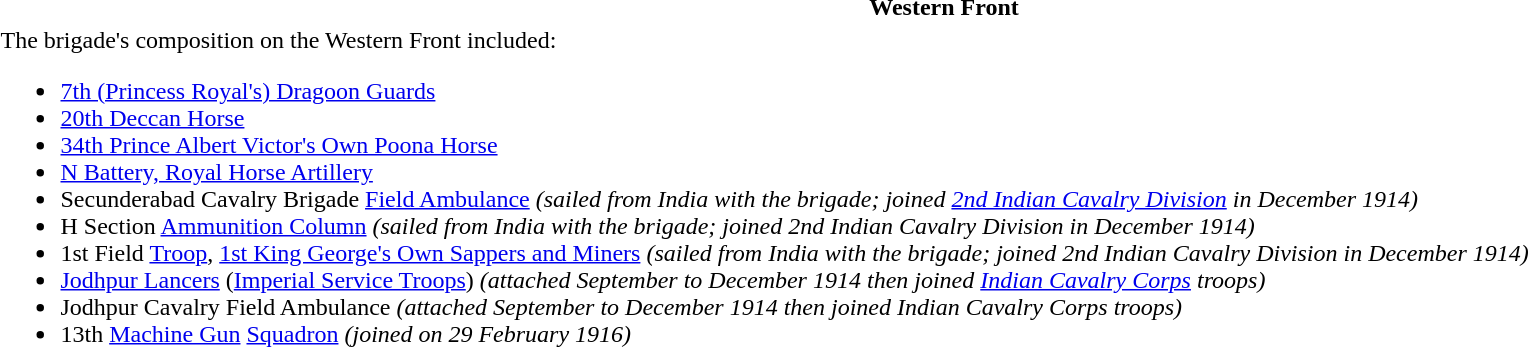<table class="toccolours collapsible collapsed" style="width:100%; background:transparent;">
<tr>
<th>Western Front</th>
</tr>
<tr>
<td>The brigade's composition on the Western Front included:<br><ul><li><a href='#'>7th (Princess Royal's) Dragoon Guards</a></li><li><a href='#'>20th Deccan Horse</a></li><li><a href='#'>34th Prince Albert Victor's Own Poona Horse</a></li><li><a href='#'>N Battery, Royal Horse Artillery</a></li><li>Secunderabad Cavalry Brigade <a href='#'>Field Ambulance</a> <em>(sailed from India with the brigade; joined <a href='#'>2nd Indian Cavalry Division</a> in December 1914)</em></li><li>H Section <a href='#'>Ammunition Column</a> <em>(sailed from India with the brigade; joined 2nd Indian Cavalry Division in December 1914)</em></li><li>1st Field <a href='#'>Troop</a>, <a href='#'>1st King George's Own Sappers and Miners</a> <em>(sailed from India with the brigade; joined 2nd Indian Cavalry Division in December 1914)</em></li><li><a href='#'>Jodhpur Lancers</a> (<a href='#'>Imperial Service Troops</a>) <em>(attached September to December 1914 then joined <a href='#'>Indian Cavalry Corps</a> troops)</em></li><li>Jodhpur Cavalry Field Ambulance <em>(attached September to December 1914 then joined Indian Cavalry Corps troops)</em></li><li>13th <a href='#'>Machine Gun</a> <a href='#'>Squadron</a> <em>(joined on 29 February 1916)</em></li></ul></td>
</tr>
</table>
